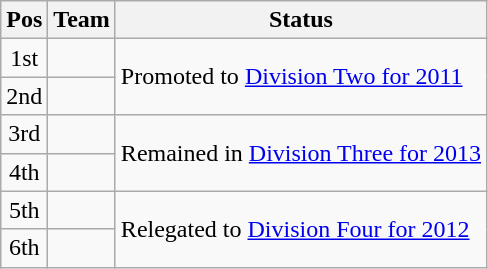<table class="wikitable">
<tr>
<th>Pos</th>
<th>Team</th>
<th>Status</th>
</tr>
<tr>
<td align="center">1st</td>
<td></td>
<td rowspan=2>Promoted to <a href='#'>Division Two for 2011</a></td>
</tr>
<tr>
<td align="center">2nd</td>
<td></td>
</tr>
<tr>
<td align="center">3rd</td>
<td></td>
<td rowspan=2>Remained in <a href='#'>Division Three for 2013</a></td>
</tr>
<tr>
<td align="center">4th</td>
<td></td>
</tr>
<tr>
<td align="center">5th</td>
<td></td>
<td rowspan=2>Relegated to <a href='#'>Division Four for 2012</a></td>
</tr>
<tr>
<td align="center">6th</td>
<td></td>
</tr>
</table>
